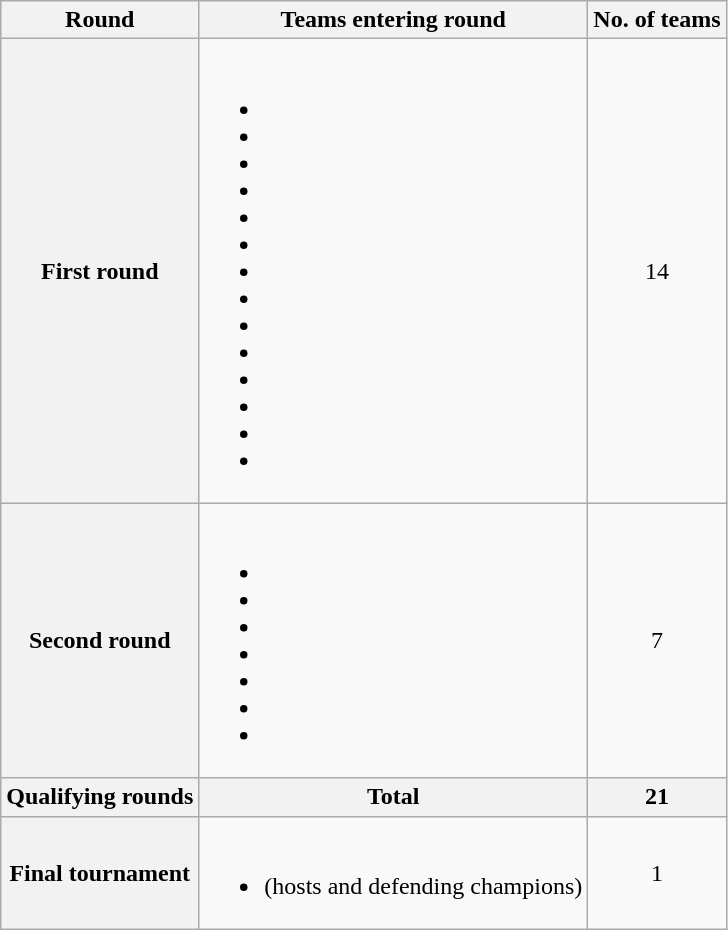<table class="wikitable">
<tr>
<th>Round</th>
<th>Teams entering round</th>
<th>No. of teams</th>
</tr>
<tr>
<th>First round</th>
<td><br><ul><li></li><li><em></em></li><li></li><li></li><li></li><li></li><li><em></em></li><li></li><li></li><li></li><li></li><li><em></em></li><li></li><li></li></ul></td>
<td align=center>14</td>
</tr>
<tr>
<th>Second round</th>
<td><br><ul><li></li><li></li><li></li><li></li><li></li><li></li><li></li></ul></td>
<td align=center>7</td>
</tr>
<tr>
<th>Qualifying rounds</th>
<th>Total</th>
<th>21</th>
</tr>
<tr>
<th>Final tournament</th>
<td><br><ul><li> (hosts and defending champions)</li></ul></td>
<td align=center>1</td>
</tr>
</table>
